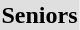<table>
<tr>
<th scope=row style="text-align:left"></th>
<td><br></td>
<td><br></td>
<td><br></td>
</tr>
<tr>
<th scope=row style="text-align:left"></th>
<td><br></td>
<td><br></td>
<td><br></td>
</tr>
<tr bgcolor="DFDFDF">
<td colspan="5" align="center"><strong>Seniors</strong></td>
</tr>
<tr>
<th scope=row style="text-align:left"></th>
<td></td>
<td></td>
<td></td>
</tr>
<tr>
<th scope=row style="text-align:left"></th>
<td><br></td>
<td><br></td>
<td><br></td>
</tr>
<tr>
<th scope=row style="text-align:left"></th>
<td></td>
<td></td>
<td></td>
</tr>
<tr>
<th scope=row style="text-align:left"></th>
<td><br></td>
<td><br></td>
<td><br></td>
</tr>
</table>
